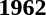<table>
<tr>
<td><strong>1962</strong><br></td>
</tr>
</table>
